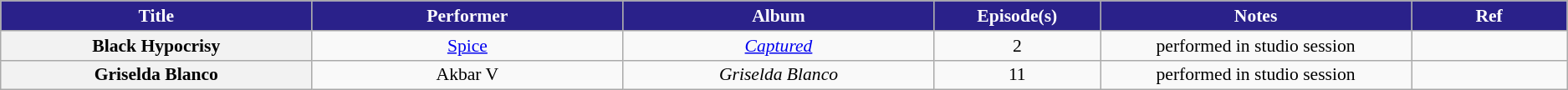<table class="wikitable sortable" style="font-size:90%; text-align: center">
<tr>
<th scope="col"  style="background:#2a218a; color:#fff; width:10%;">Title</th>
<th scope="col"  style="background:#2a218a; color:#fff; width:10%;">Performer</th>
<th scope="col"  style="background:#2a218a; color:#fff; width:10%;">Album</th>
<th scope="col"  style="background:#2a218a; color:#fff; width:5%;">Episode(s)</th>
<th scope="col"  style="background:#2a218a; color:#fff; width:10%;">Notes</th>
<th scope="col"  style="background:#2a218a; color:#fff; width:5%;">Ref</th>
</tr>
<tr>
<th scope="row">Black Hypocrisy</th>
<td><a href='#'>Spice</a></td>
<td><em><a href='#'>Captured</a></em></td>
<td>2</td>
<td>performed in studio session</td>
<td style="text-align:center;"></td>
</tr>
<tr>
<th scope="row">Griselda Blanco</th>
<td>Akbar V</td>
<td><em>Griselda Blanco</em></td>
<td>11</td>
<td>performed in studio session</td>
<td style="text-align:center;"></td>
</tr>
</table>
